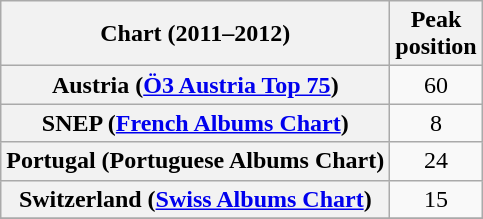<table class="wikitable sortable plainrowheaders" style="text-align:center;">
<tr>
<th scope="col">Chart (2011–2012)</th>
<th scope="col">Peak<br>position</th>
</tr>
<tr>
<th scope="row">Austria (<a href='#'>Ö3 Austria Top 75</a>)</th>
<td>60</td>
</tr>
<tr>
<th scope="row">SNEP (<a href='#'>French Albums Chart</a>)</th>
<td>8</td>
</tr>
<tr>
<th scope="row">Portugal (Portuguese Albums Chart)</th>
<td>24</td>
</tr>
<tr>
<th scope="row">Switzerland (<a href='#'>Swiss Albums Chart</a>)</th>
<td>15</td>
</tr>
<tr>
</tr>
</table>
